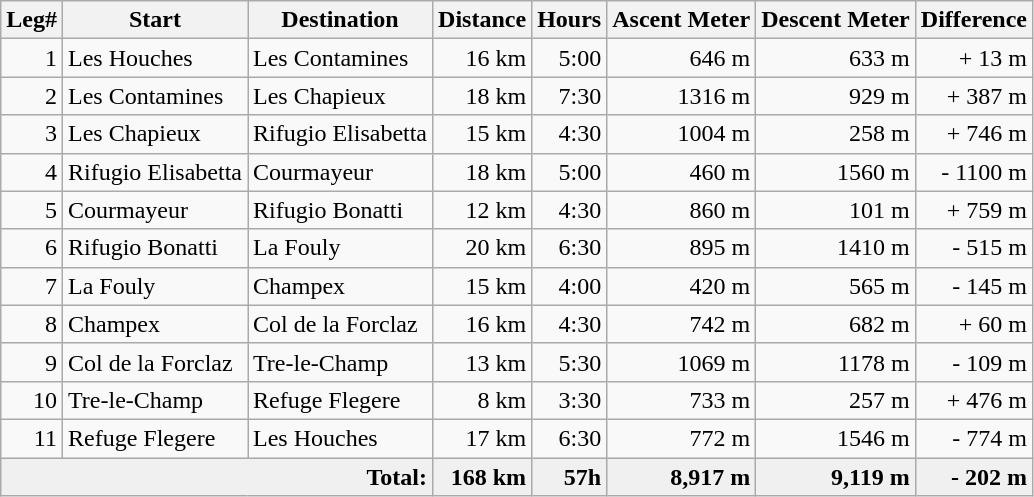<table class="wikitable" style="text-align:right">
<tr>
<th>Leg#</th>
<th>Start</th>
<th>Destination</th>
<th>Distance</th>
<th>Hours</th>
<th>Ascent Meter</th>
<th>Descent Meter</th>
<th>Difference</th>
</tr>
<tr>
<td>1</td>
<td style="text-align:left">Les Houches</td>
<td style="text-align:left">Les Contamines</td>
<td>16 km</td>
<td>5:00</td>
<td>646 m</td>
<td>633 m</td>
<td>+ 13 m</td>
</tr>
<tr>
<td>2</td>
<td style="text-align:left">Les Contamines</td>
<td style="text-align:left">Les Chapieux</td>
<td>18 km</td>
<td>7:30</td>
<td>1316 m</td>
<td>929 m</td>
<td>+ 387 m</td>
</tr>
<tr>
<td>3</td>
<td style="text-align:left">Les Chapieux</td>
<td style="text-align:left">Rifugio Elisabetta</td>
<td>15 km</td>
<td>4:30</td>
<td>1004 m</td>
<td>258 m</td>
<td>+ 746 m</td>
</tr>
<tr>
<td>4</td>
<td style="text-align:left">Rifugio Elisabetta</td>
<td style="text-align:left">Courmayeur</td>
<td>18 km</td>
<td>5:00</td>
<td>460 m</td>
<td>1560 m</td>
<td>- 1100 m</td>
</tr>
<tr>
<td>5</td>
<td style="text-align:left">Courmayeur</td>
<td style="text-align:left">Rifugio Bonatti</td>
<td>12 km</td>
<td>4:30</td>
<td>860 m</td>
<td>101 m</td>
<td>+ 759 m</td>
</tr>
<tr>
<td>6</td>
<td style="text-align:left">Rifugio Bonatti</td>
<td style="text-align:left">La Fouly</td>
<td>20 km</td>
<td>6:30</td>
<td>895 m</td>
<td>1410 m</td>
<td>- 515 m</td>
</tr>
<tr>
<td>7</td>
<td style="text-align:left">La Fouly</td>
<td style="text-align:left">Champex</td>
<td>15 km</td>
<td>4:00</td>
<td>420 m</td>
<td>565 m</td>
<td>- 145 m</td>
</tr>
<tr>
<td>8</td>
<td style="text-align:left">Champex</td>
<td style="text-align:left">Col de la Forclaz</td>
<td>16 km</td>
<td>4:30</td>
<td>742 m</td>
<td>682 m</td>
<td>+ 60 m</td>
</tr>
<tr>
<td>9</td>
<td style="text-align:left">Col de la Forclaz</td>
<td style="text-align:left">Tre-le-Champ</td>
<td>13 km</td>
<td>5:30</td>
<td>1069 m</td>
<td>1178 m</td>
<td>- 109 m</td>
</tr>
<tr>
<td>10</td>
<td style="text-align:left">Tre-le-Champ</td>
<td style="text-align:left">Refuge Flegere</td>
<td>8 km</td>
<td>3:30</td>
<td>733 m</td>
<td>257 m</td>
<td>+ 476 m</td>
</tr>
<tr>
<td>11</td>
<td style="text-align:left">Refuge Flegere</td>
<td style="text-align:left">Les Houches</td>
<td>17 km</td>
<td>6:30</td>
<td>772 m</td>
<td>1546 m</td>
<td>- 774 m</td>
</tr>
<tr style="font-weight:bold; background:#f0f0f0">
<td colspan="3">Total:</td>
<td>168 km</td>
<td>57h</td>
<td>8,917 m</td>
<td>9,119 m</td>
<td>- 202 m</td>
</tr>
</table>
